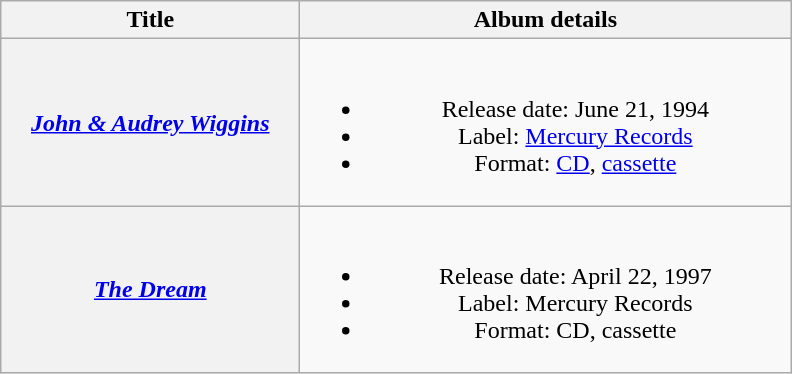<table class="wikitable plainrowheaders" style="text-align:center;">
<tr>
<th style="width:12em;">Title</th>
<th style="width:20em;">Album details</th>
</tr>
<tr>
<th scope="row"><em><a href='#'>John & Audrey Wiggins</a></em></th>
<td><br><ul><li>Release date: June 21, 1994</li><li>Label: <a href='#'>Mercury Records</a></li><li>Format: <a href='#'>CD</a>, <a href='#'>cassette</a></li></ul></td>
</tr>
<tr>
<th scope="row"><em><a href='#'>The Dream</a></em></th>
<td><br><ul><li>Release date: April 22, 1997</li><li>Label: Mercury Records</li><li>Format: CD, cassette</li></ul></td>
</tr>
</table>
